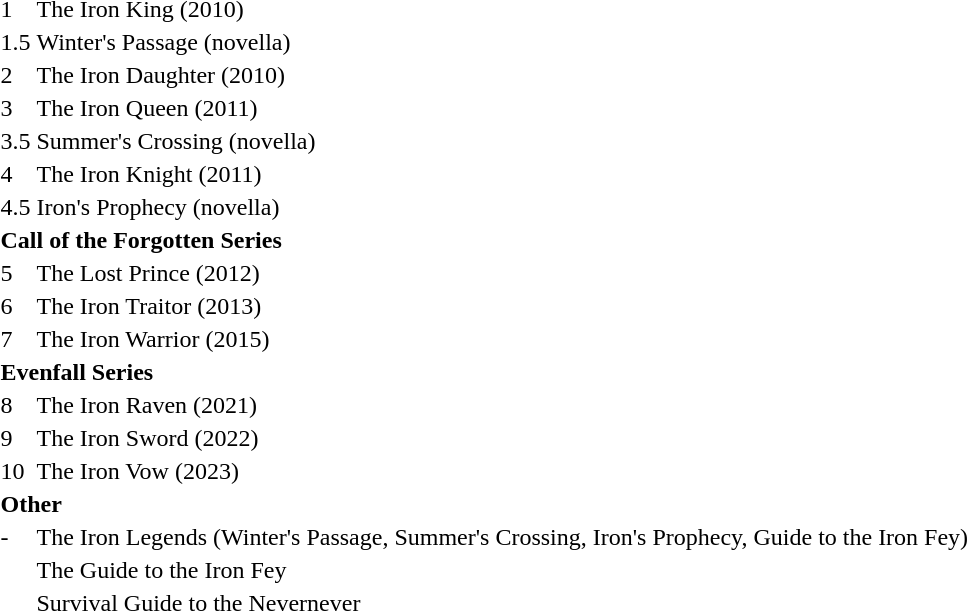<table>
<tr>
<td>1</td>
<td>The Iron King (2010)</td>
</tr>
<tr>
<td>1.5</td>
<td>Winter's Passage (novella)</td>
</tr>
<tr>
<td>2</td>
<td>The Iron Daughter (2010)</td>
</tr>
<tr>
<td>3</td>
<td>The Iron Queen (2011)</td>
</tr>
<tr>
<td>3.5</td>
<td>Summer's Crossing (novella)</td>
</tr>
<tr>
<td>4</td>
<td>The Iron Knight (2011)</td>
</tr>
<tr>
<td>4.5</td>
<td>Iron's Prophecy (novella)</td>
</tr>
<tr>
<td colspan="2"><strong>Call of the Forgotten Series</strong></td>
</tr>
<tr>
<td>5</td>
<td>The Lost Prince (2012)</td>
</tr>
<tr>
<td>6</td>
<td>The Iron Traitor (2013)</td>
</tr>
<tr>
<td>7</td>
<td>The Iron Warrior (2015)</td>
</tr>
<tr>
<td colspan="2"><strong>Evenfall Series</strong></td>
</tr>
<tr>
<td>8</td>
<td>The Iron Raven (2021)</td>
</tr>
<tr>
<td>9</td>
<td>The Iron Sword (2022)</td>
</tr>
<tr>
<td>10</td>
<td>The Iron Vow (2023)</td>
</tr>
<tr>
<td colspan="2"><strong>Other</strong></td>
</tr>
<tr>
<td>-</td>
<td>The Iron Legends (Winter's Passage, Summer's Crossing, Iron's Prophecy, Guide to the Iron Fey)</td>
</tr>
<tr>
<td></td>
<td>The Guide to the Iron Fey</td>
</tr>
<tr>
<td></td>
<td>Survival Guide to the Nevernever</td>
</tr>
</table>
